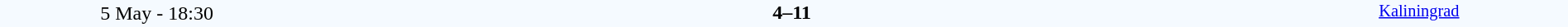<table style="width: 100%; background:#F5FAFF;" cellspacing="0">
<tr>
<td align=center rowspan=3 width=20%>5 May - 18:30</td>
</tr>
<tr>
<td width=24% align=right></td>
<td align=center width=13%><strong>4–11</strong></td>
<td width=24%></td>
<td style=font-size:85% rowspan=3 valign=top align=center><a href='#'>Kaliningrad</a></td>
</tr>
<tr style=font-size:85%>
<td align=right valign=top></td>
<td></td>
<td></td>
</tr>
</table>
